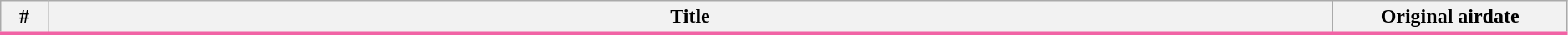<table class="wikitable" width = "99%">
<tr style="border-bottom:3px solid #F163A5">
<th width="3%">#</th>
<th>Title</th>
<th width="15%">Original airdate<br>











































































</th>
</tr>
</table>
